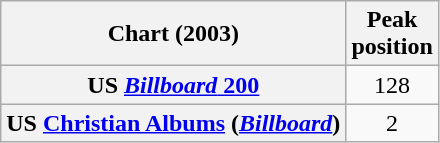<table class="wikitable sortable plainrowheaders">
<tr>
<th scope="col">Chart (2003)</th>
<th scope="col">Peak<br>position</th>
</tr>
<tr>
<th scope="row">US <a href='#'><em>Billboard</em> 200</a></th>
<td align="center">128</td>
</tr>
<tr>
<th scope="row">US <a href='#'>Christian Albums</a> (<em><a href='#'>Billboard</a></em>)</th>
<td align="center">2</td>
</tr>
</table>
